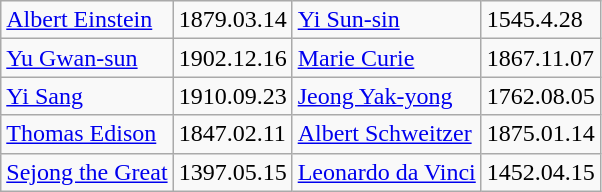<table class="wikitable">
<tr>
<td><a href='#'>Albert Einstein</a></td>
<td>1879.03.14</td>
<td><a href='#'>Yi Sun-sin</a></td>
<td>1545.4.28</td>
</tr>
<tr>
<td><a href='#'>Yu Gwan-sun</a></td>
<td>1902.12.16</td>
<td><a href='#'>Marie Curie</a></td>
<td>1867.11.07</td>
</tr>
<tr>
<td><a href='#'>Yi Sang</a></td>
<td>1910.09.23</td>
<td><a href='#'>Jeong Yak-yong</a></td>
<td>1762.08.05</td>
</tr>
<tr>
<td><a href='#'>Thomas Edison</a></td>
<td>1847.02.11</td>
<td><a href='#'>Albert Schweitzer</a></td>
<td>1875.01.14</td>
</tr>
<tr>
<td><a href='#'>Sejong the Great</a></td>
<td>1397.05.15</td>
<td><a href='#'>Leonardo da Vinci</a></td>
<td>1452.04.15</td>
</tr>
</table>
